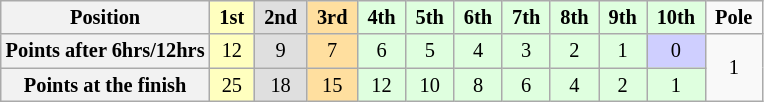<table class="wikitable" style="font-size:85%; text-align:center">
<tr>
<th>Position</th>
<td style="background:#FFFFBF;"> <strong>1st</strong> </td>
<td style="background:#DFDFDF;"> <strong>2nd</strong> </td>
<td style="background:#FFDF9F;"> <strong>3rd</strong> </td>
<td style="background:#DFFFDF;"> <strong>4th</strong> </td>
<td style="background:#DFFFDF;"> <strong>5th</strong> </td>
<td style="background:#DFFFDF;"> <strong>6th</strong> </td>
<td style="background:#DFFFDF;"> <strong>7th</strong> </td>
<td style="background:#DFFFDF;"> <strong>8th</strong> </td>
<td style="background:#DFFFDF;"> <strong>9th</strong> </td>
<td style="background:#DFFFDF;"> <strong>10th</strong> </td>
<td> <strong>Pole</strong> </td>
</tr>
<tr>
<th>Points after 6hrs/12hrs</th>
<td style="background:#FFFFBF;">12</td>
<td style="background:#DFDFDF;">9</td>
<td style="background:#FFDF9F;">7</td>
<td style="background:#DFFFDF;">6</td>
<td style="background:#DFFFDF;">5</td>
<td style="background:#DFFFDF;">4</td>
<td style="background:#DFFFDF;">3</td>
<td style="background:#DFFFDF;">2</td>
<td style="background:#DFFFDF;">1</td>
<td style="background:#CFCFFF;">0</td>
<td rowspan=2>1</td>
</tr>
<tr>
<th>Points at the finish</th>
<td style="background:#FFFFBF;">25</td>
<td style="background:#DFDFDF;">18</td>
<td style="background:#FFDF9F;">15</td>
<td style="background:#DFFFDF;">12</td>
<td style="background:#DFFFDF;">10</td>
<td style="background:#DFFFDF;">8</td>
<td style="background:#DFFFDF;">6</td>
<td style="background:#DFFFDF;">4</td>
<td style="background:#DFFFDF;">2</td>
<td style="background:#DFFFDF;">1</td>
</tr>
</table>
